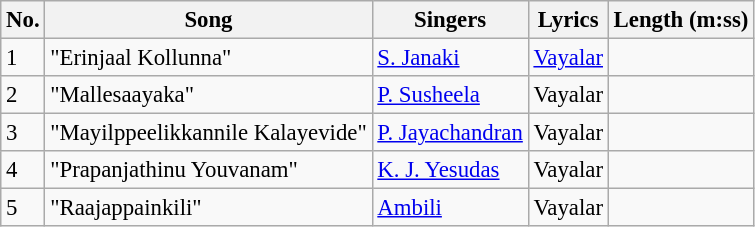<table class="wikitable" style="font-size:95%;">
<tr>
<th>No.</th>
<th>Song</th>
<th>Singers</th>
<th>Lyrics</th>
<th>Length (m:ss)</th>
</tr>
<tr>
<td>1</td>
<td>"Erinjaal Kollunna"</td>
<td><a href='#'>S. Janaki</a></td>
<td><a href='#'>Vayalar</a></td>
<td></td>
</tr>
<tr>
<td>2</td>
<td>"Mallesaayaka"</td>
<td><a href='#'>P. Susheela</a></td>
<td>Vayalar</td>
<td></td>
</tr>
<tr>
<td>3</td>
<td>"Mayilppeelikkannile Kalayevide"</td>
<td><a href='#'>P. Jayachandran</a></td>
<td>Vayalar</td>
<td></td>
</tr>
<tr>
<td>4</td>
<td>"Prapanjathinu Youvanam"</td>
<td><a href='#'>K. J. Yesudas</a></td>
<td>Vayalar</td>
<td></td>
</tr>
<tr>
<td>5</td>
<td>"Raajappainkili"</td>
<td><a href='#'>Ambili</a></td>
<td>Vayalar</td>
<td></td>
</tr>
</table>
